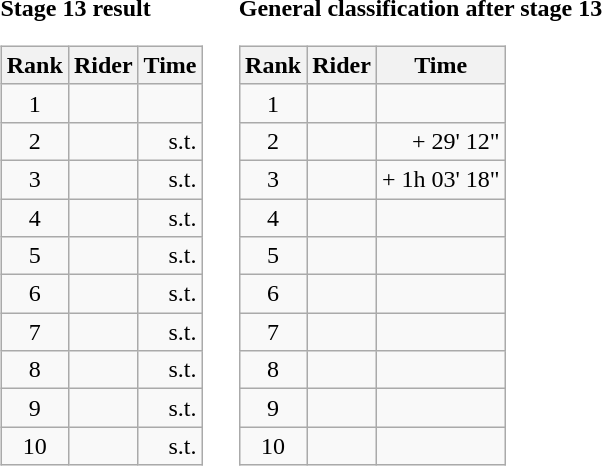<table>
<tr>
<td><strong>Stage 13 result</strong><br><table class="wikitable">
<tr>
<th scope="col">Rank</th>
<th scope="col">Rider</th>
<th scope="col">Time</th>
</tr>
<tr>
<td style="text-align:center;">1</td>
<td></td>
<td style="text-align:right;"></td>
</tr>
<tr>
<td style="text-align:center;">2</td>
<td></td>
<td style="text-align:right;">s.t.</td>
</tr>
<tr>
<td style="text-align:center;">3</td>
<td></td>
<td style="text-align:right;">s.t.</td>
</tr>
<tr>
<td style="text-align:center;">4</td>
<td></td>
<td style="text-align:right;">s.t.</td>
</tr>
<tr>
<td style="text-align:center;">5</td>
<td></td>
<td style="text-align:right;">s.t.</td>
</tr>
<tr>
<td style="text-align:center;">6</td>
<td></td>
<td style="text-align:right;">s.t.</td>
</tr>
<tr>
<td style="text-align:center;">7</td>
<td></td>
<td style="text-align:right;">s.t.</td>
</tr>
<tr>
<td style="text-align:center;">8</td>
<td></td>
<td style="text-align:right;">s.t.</td>
</tr>
<tr>
<td style="text-align:center;">9</td>
<td></td>
<td style="text-align:right;">s.t.</td>
</tr>
<tr>
<td style="text-align:center;">10</td>
<td></td>
<td style="text-align:right;">s.t.</td>
</tr>
</table>
</td>
<td></td>
<td><strong>General classification after stage 13</strong><br><table class="wikitable">
<tr>
<th scope="col">Rank</th>
<th scope="col">Rider</th>
<th scope="col">Time</th>
</tr>
<tr>
<td style="text-align:center;">1</td>
<td></td>
<td style="text-align:right;"></td>
</tr>
<tr>
<td style="text-align:center;">2</td>
<td></td>
<td style="text-align:right;">+ 29' 12"</td>
</tr>
<tr>
<td style="text-align:center;">3</td>
<td></td>
<td style="text-align:right;">+ 1h 03' 18"</td>
</tr>
<tr>
<td style="text-align:center;">4</td>
<td></td>
<td></td>
</tr>
<tr>
<td style="text-align:center;">5</td>
<td></td>
<td></td>
</tr>
<tr>
<td style="text-align:center;">6</td>
<td></td>
<td></td>
</tr>
<tr>
<td style="text-align:center;">7</td>
<td></td>
<td></td>
</tr>
<tr>
<td style="text-align:center;">8</td>
<td></td>
<td></td>
</tr>
<tr>
<td style="text-align:center;">9</td>
<td></td>
<td></td>
</tr>
<tr>
<td style="text-align:center;">10</td>
<td></td>
<td></td>
</tr>
</table>
</td>
</tr>
</table>
